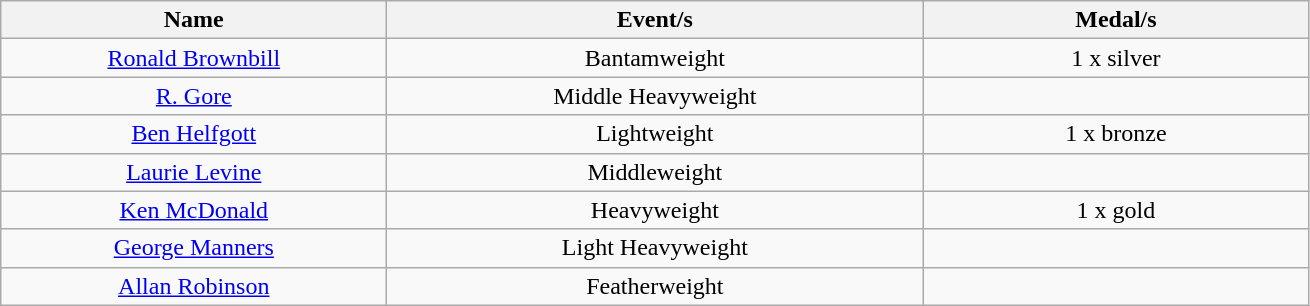<table class="wikitable" style="text-align: center">
<tr>
<th width=250>Name</th>
<th width=350>Event/s</th>
<th width=250>Medal/s</th>
</tr>
<tr>
<td><a href='#'>Ronald Brownbill</a></td>
<td>Bantamweight</td>
<td>1 x silver</td>
</tr>
<tr>
<td><a href='#'>R. Gore</a></td>
<td>Middle Heavyweight</td>
<td></td>
</tr>
<tr>
<td><a href='#'>Ben Helfgott</a></td>
<td>Lightweight</td>
<td>1 x bronze</td>
</tr>
<tr>
<td><a href='#'>Laurie Levine</a></td>
<td>Middleweight</td>
<td></td>
</tr>
<tr>
<td><a href='#'>Ken McDonald</a></td>
<td>Heavyweight</td>
<td>1 x gold</td>
</tr>
<tr>
<td><a href='#'>George Manners</a></td>
<td>Light Heavyweight</td>
<td></td>
</tr>
<tr>
<td><a href='#'>Allan Robinson</a></td>
<td>Featherweight</td>
<td></td>
</tr>
</table>
